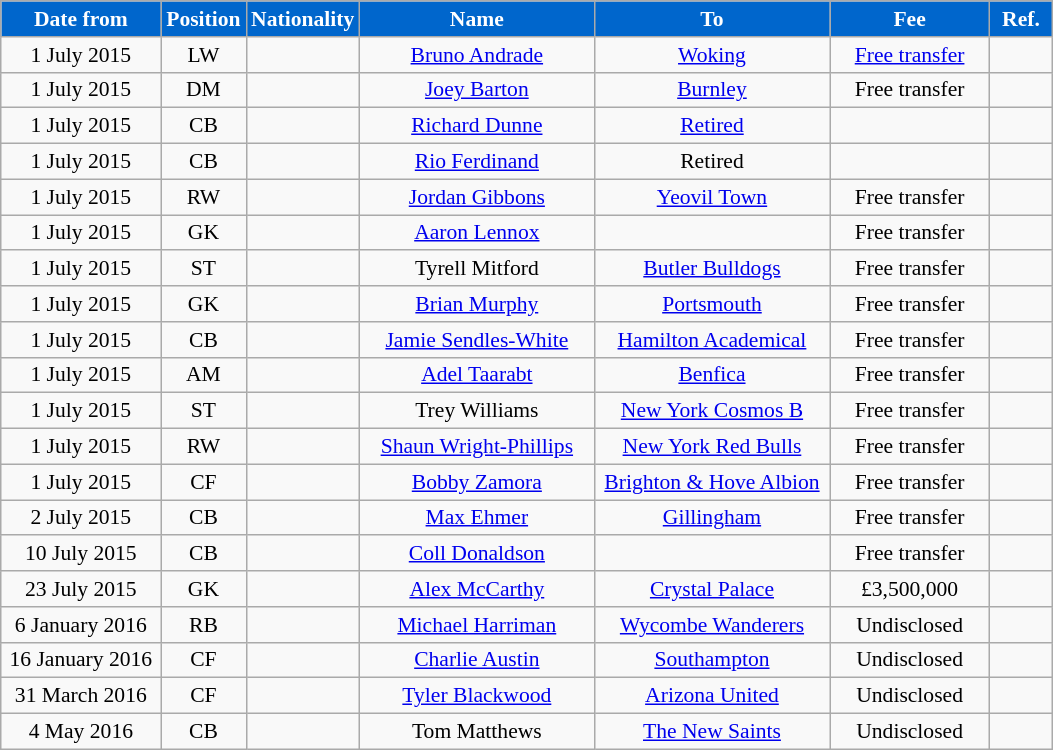<table class="wikitable"  style="text-align:center; font-size:90%; ">
<tr>
<th style="background:#0066CC; color:#FFFFFF; width:100px;">Date from</th>
<th style="background:#0066CC; color:#FFFFFF; width:50px;">Position</th>
<th style="background:#0066CC; color:#FFFFFF; width:50px;">Nationality</th>
<th style="background:#0066CC; color:#FFFFFF; width:150px;">Name</th>
<th style="background:#0066CC; color:#FFFFFF; width:150px;">To</th>
<th style="background:#0066CC; color:#FFFFFF; width:100px;">Fee</th>
<th style="background:#0066CC; color:#FFFFFF; width:35px;">Ref.</th>
</tr>
<tr>
<td>1 July 2015</td>
<td>LW</td>
<td></td>
<td><a href='#'>Bruno Andrade</a></td>
<td><a href='#'>Woking</a> </td>
<td><a href='#'>Free transfer</a></td>
<td></td>
</tr>
<tr>
<td>1 July 2015</td>
<td>DM</td>
<td></td>
<td><a href='#'>Joey Barton</a></td>
<td><a href='#'>Burnley</a> </td>
<td>Free transfer</td>
<td></td>
</tr>
<tr>
<td>1 July 2015</td>
<td>CB</td>
<td></td>
<td><a href='#'>Richard Dunne</a></td>
<td><a href='#'>Retired</a> </td>
<td></td>
<td></td>
</tr>
<tr>
<td>1 July 2015</td>
<td>CB</td>
<td></td>
<td><a href='#'>Rio Ferdinand</a></td>
<td>Retired </td>
<td></td>
<td></td>
</tr>
<tr>
<td>1 July 2015</td>
<td>RW</td>
<td></td>
<td><a href='#'>Jordan Gibbons</a></td>
<td><a href='#'>Yeovil Town</a> </td>
<td>Free transfer</td>
<td></td>
</tr>
<tr>
<td>1 July 2015</td>
<td>GK</td>
<td></td>
<td><a href='#'>Aaron Lennox</a></td>
<td></td>
<td>Free transfer</td>
<td></td>
</tr>
<tr>
<td>1 July 2015</td>
<td>ST</td>
<td></td>
<td>Tyrell Mitford</td>
<td><a href='#'>Butler Bulldogs</a> </td>
<td>Free transfer</td>
<td></td>
</tr>
<tr>
<td>1 July 2015</td>
<td>GK</td>
<td></td>
<td><a href='#'>Brian Murphy</a></td>
<td><a href='#'>Portsmouth</a> </td>
<td>Free transfer</td>
<td></td>
</tr>
<tr>
<td>1 July 2015</td>
<td>CB</td>
<td></td>
<td><a href='#'>Jamie Sendles-White</a></td>
<td><a href='#'>Hamilton Academical</a> </td>
<td>Free transfer</td>
<td></td>
</tr>
<tr>
<td>1 July 2015</td>
<td>AM</td>
<td></td>
<td><a href='#'>Adel Taarabt</a></td>
<td><a href='#'>Benfica</a></td>
<td>Free transfer</td>
<td></td>
</tr>
<tr>
<td>1 July 2015</td>
<td>ST</td>
<td></td>
<td>Trey Williams</td>
<td><a href='#'>New York Cosmos B</a> </td>
<td>Free transfer</td>
<td></td>
</tr>
<tr>
<td>1 July 2015</td>
<td>RW</td>
<td></td>
<td><a href='#'>Shaun Wright-Phillips</a></td>
<td><a href='#'>New York Red Bulls</a> </td>
<td>Free transfer</td>
<td></td>
</tr>
<tr>
<td>1 July 2015</td>
<td>CF</td>
<td></td>
<td><a href='#'>Bobby Zamora</a></td>
<td><a href='#'>Brighton & Hove Albion</a> </td>
<td>Free transfer</td>
<td></td>
</tr>
<tr>
<td>2 July 2015</td>
<td>CB</td>
<td></td>
<td><a href='#'>Max Ehmer</a></td>
<td><a href='#'>Gillingham</a></td>
<td>Free transfer</td>
<td></td>
</tr>
<tr>
<td>10 July 2015</td>
<td>CB</td>
<td></td>
<td><a href='#'>Coll Donaldson</a></td>
<td></td>
<td>Free transfer</td>
<td></td>
</tr>
<tr>
<td>23 July 2015</td>
<td>GK</td>
<td></td>
<td><a href='#'>Alex McCarthy</a></td>
<td><a href='#'>Crystal Palace</a></td>
<td>£3,500,000</td>
<td></td>
</tr>
<tr>
<td>6 January 2016</td>
<td>RB</td>
<td></td>
<td><a href='#'>Michael Harriman</a></td>
<td><a href='#'>Wycombe Wanderers</a></td>
<td>Undisclosed</td>
<td></td>
</tr>
<tr>
<td>16 January 2016</td>
<td>CF</td>
<td></td>
<td><a href='#'>Charlie Austin</a></td>
<td><a href='#'>Southampton</a></td>
<td>Undisclosed</td>
<td></td>
</tr>
<tr>
<td>31 March 2016</td>
<td>CF</td>
<td></td>
<td><a href='#'>Tyler Blackwood</a></td>
<td><a href='#'>Arizona United</a></td>
<td>Undisclosed</td>
<td></td>
</tr>
<tr>
<td>4 May 2016</td>
<td>CB</td>
<td></td>
<td>Tom Matthews</td>
<td><a href='#'>The New Saints</a></td>
<td>Undisclosed</td>
<td></td>
</tr>
</table>
